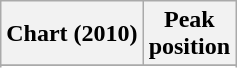<table class="wikitable sortable plainrowheaders" style="text-align:center">
<tr>
<th scope="col">Chart (2010)</th>
<th scope="col">Peak<br> position</th>
</tr>
<tr>
</tr>
<tr>
</tr>
<tr>
</tr>
<tr>
</tr>
<tr>
</tr>
<tr>
</tr>
</table>
